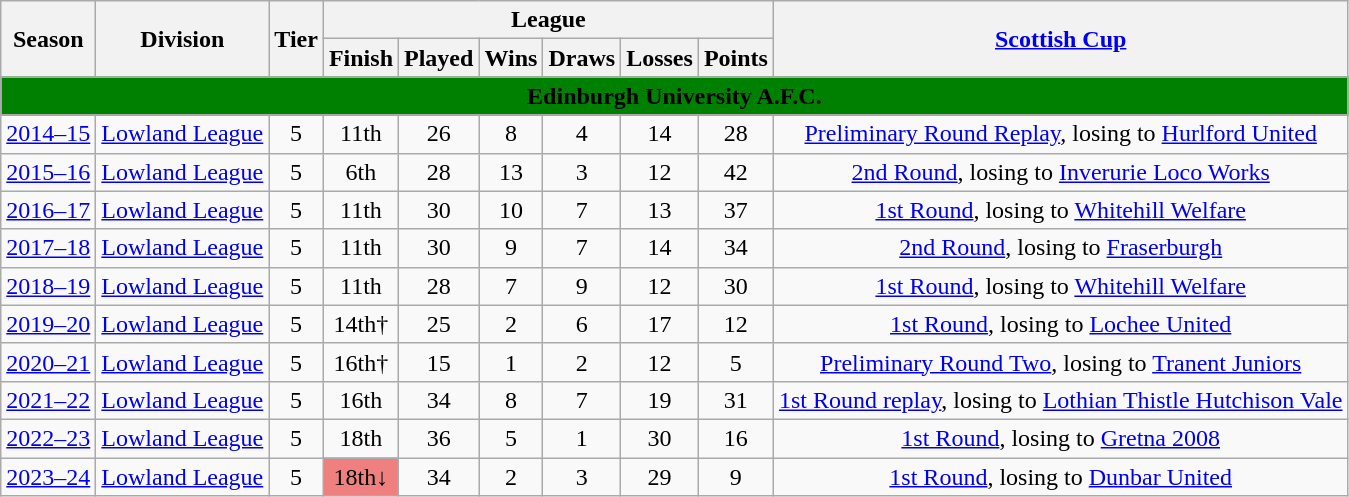<table class="wikitable">
<tr>
<th rowspan="2">Season</th>
<th rowspan="2">Division</th>
<th rowspan="2">Tier</th>
<th colspan="6">League</th>
<th rowspan="2"><a href='#'>Scottish Cup</a></th>
</tr>
<tr>
<th>Finish</th>
<th>Played</th>
<th>Wins</th>
<th>Draws</th>
<th>Losses</th>
<th>Points</th>
</tr>
<tr>
<td colspan="13" align=center bgcolor="green"><span><strong>Edinburgh University A.F.C.</strong></span></td>
</tr>
<tr>
<td style="text-align:center;"><a href='#'>2014–15</a></td>
<td style="text-align:center;"><a href='#'>Lowland League</a></td>
<td style="text-align:center;">5</td>
<td style="text-align:center;">11th</td>
<td style="text-align:center;">26</td>
<td style="text-align:center;">8</td>
<td style="text-align:center;">4</td>
<td style="text-align:center;">14</td>
<td style="text-align:center;">28</td>
<td style="text-align:center;"><a href='#'>Preliminary Round Replay</a>, losing to <a href='#'>Hurlford United</a></td>
</tr>
<tr>
<td style="text-align:center;"><a href='#'>2015–16</a></td>
<td style="text-align:center;"><a href='#'>Lowland League</a></td>
<td style="text-align:center;">5</td>
<td style="text-align:center;">6th</td>
<td style="text-align:center;">28</td>
<td style="text-align:center;">13</td>
<td style="text-align:center;">3</td>
<td style="text-align:center;">12</td>
<td style="text-align:center;">42</td>
<td style="text-align:center;"><a href='#'>2nd Round</a>, losing to <a href='#'>Inverurie Loco Works</a></td>
</tr>
<tr>
<td style="text-align:center;"><a href='#'>2016–17</a></td>
<td style="text-align:center;"><a href='#'>Lowland League</a></td>
<td style="text-align:center;">5</td>
<td style="text-align:center;">11th</td>
<td style="text-align:center;">30</td>
<td style="text-align:center;">10</td>
<td style="text-align:center;">7</td>
<td style="text-align:center;">13</td>
<td style="text-align:center;">37</td>
<td style="text-align:center;"><a href='#'>1st Round</a>, losing to <a href='#'>Whitehill Welfare</a></td>
</tr>
<tr>
<td style="text-align:center;"><a href='#'>2017–18</a></td>
<td style="text-align:center;"><a href='#'>Lowland League</a></td>
<td style="text-align:center;">5</td>
<td style="text-align:center;">11th</td>
<td style="text-align:center;">30</td>
<td style="text-align:center;">9</td>
<td style="text-align:center;">7</td>
<td style="text-align:center;">14</td>
<td style="text-align:center;">34</td>
<td style="text-align:center;"><a href='#'>2nd Round</a>, losing to <a href='#'>Fraserburgh</a></td>
</tr>
<tr>
<td style="text-align:center;"><a href='#'>2018–19</a></td>
<td style="text-align:center;"><a href='#'>Lowland League</a></td>
<td style="text-align:center;">5</td>
<td style="text-align:center;">11th</td>
<td style="text-align:center;">28</td>
<td style="text-align:center;">7</td>
<td style="text-align:center;">9</td>
<td style="text-align:center;">12</td>
<td style="text-align:center;">30</td>
<td style="text-align:center;"><a href='#'>1st Round</a>, losing to <a href='#'>Whitehill Welfare</a></td>
</tr>
<tr>
<td style="text-align:center;"><a href='#'>2019–20</a></td>
<td style="text-align:center;"><a href='#'>Lowland League</a></td>
<td style="text-align:center;">5</td>
<td style="text-align:center;">14th†</td>
<td style="text-align:center;">25</td>
<td style="text-align:center;">2</td>
<td style="text-align:center;">6</td>
<td style="text-align:center;">17</td>
<td style="text-align:center;">12</td>
<td style="text-align:center;"><a href='#'>1st Round</a>, losing to <a href='#'>Lochee United</a></td>
</tr>
<tr>
<td style="text-align:center;"><a href='#'>2020–21</a></td>
<td style="text-align:center;"><a href='#'>Lowland League</a></td>
<td style="text-align:center;">5</td>
<td style="text-align:center;">16th†</td>
<td style="text-align:center;">15</td>
<td style="text-align:center;">1</td>
<td style="text-align:center;">2</td>
<td style="text-align:center;">12</td>
<td style="text-align:center;">5</td>
<td style="text-align:center;"><a href='#'>Preliminary Round Two</a>, losing to <a href='#'>Tranent Juniors</a></td>
</tr>
<tr>
<td style="text-align:center;"><a href='#'>2021–22</a></td>
<td style="text-align:center;"><a href='#'>Lowland League</a></td>
<td style="text-align:center;">5</td>
<td style="text-align:center;">16th</td>
<td style="text-align:center;">34</td>
<td style="text-align:center;">8</td>
<td style="text-align:center;">7</td>
<td style="text-align:center;">19</td>
<td style="text-align:center;">31</td>
<td style="text-align:center;"><a href='#'>1st Round replay</a>, losing to <a href='#'>Lothian Thistle Hutchison Vale</a></td>
</tr>
<tr>
<td style="text-align:center;"><a href='#'>2022–23</a></td>
<td style="text-align:center;"><a href='#'>Lowland League</a></td>
<td style="text-align:center;">5</td>
<td style="text-align:center;">18th</td>
<td style="text-align:center;">36</td>
<td style="text-align:center;">5</td>
<td style="text-align:center;">1</td>
<td style="text-align:center;">30</td>
<td style="text-align:center;">16</td>
<td style="text-align:center;"><a href='#'>1st Round</a>, losing to <a href='#'>Gretna 2008</a></td>
</tr>
<tr>
<td style="text-align:center;"><a href='#'>2023–24</a></td>
<td style="text-align:center;"><a href='#'>Lowland League</a></td>
<td style="text-align:center;">5</td>
<td style="text-align:center;" bgcolor="F08080">18th↓</td>
<td style="text-align:center;">34</td>
<td style="text-align:center;">2</td>
<td style="text-align:center;">3</td>
<td style="text-align:center;">29</td>
<td style="text-align:center;">9</td>
<td style="text-align:center;"><a href='#'>1st Round</a>, losing to <a href='#'>Dunbar United</a></td>
</tr>
</table>
